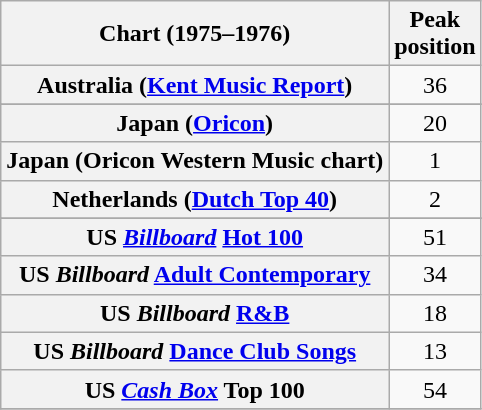<table class="wikitable sortable plainrowheaders" style="text-align:center">
<tr>
<th scope=col>Chart (1975–1976)</th>
<th scope=col>Peak<br>position</th>
</tr>
<tr>
<th scope=row>Australia (<a href='#'>Kent Music Report</a>)</th>
<td style="text-align:center;">36</td>
</tr>
<tr>
</tr>
<tr>
</tr>
<tr>
</tr>
<tr>
</tr>
<tr>
<th scope=row>Japan (<a href='#'>Oricon</a>)</th>
<td style="text-align:center;">20</td>
</tr>
<tr>
<th scope=row>Japan (Oricon Western Music chart)</th>
<td style="text-align:center;">1</td>
</tr>
<tr>
<th scope=row>Netherlands (<a href='#'>Dutch Top 40</a>)</th>
<td style="text-align:center;">2</td>
</tr>
<tr>
</tr>
<tr>
</tr>
<tr>
</tr>
<tr>
</tr>
<tr>
<th scope=row>US <em><a href='#'>Billboard</a></em> <a href='#'>Hot 100</a></th>
<td style="text-align:center;">51</td>
</tr>
<tr>
<th scope=row>US <em>Billboard</em> <a href='#'>Adult Contemporary</a></th>
<td style="text-align:center;">34</td>
</tr>
<tr>
<th scope=row>US <em>Billboard</em> <a href='#'>R&B</a></th>
<td style="text-align:center;">18</td>
</tr>
<tr>
<th scope=row>US <em>Billboard</em> <a href='#'>Dance Club Songs</a></th>
<td align="center">13</td>
</tr>
<tr>
<th scope=row>US <em><a href='#'>Cash Box</a></em> Top 100</th>
<td align="center">54</td>
</tr>
<tr>
</tr>
</table>
